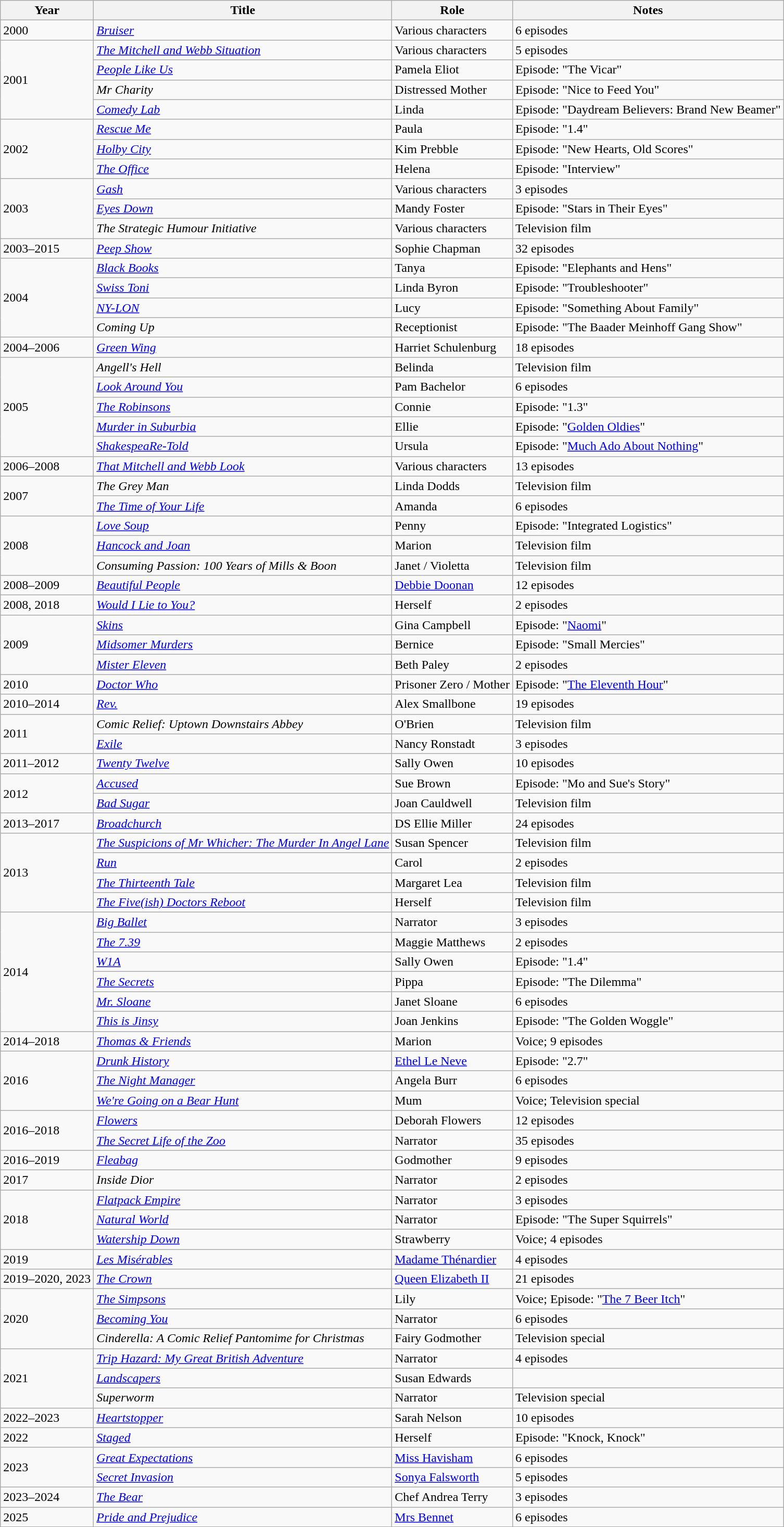<table class="wikitable sortable">
<tr>
<th scope="col">Year</th>
<th scope="col">Title</th>
<th scope="col">Role</th>
<th scope="col" class="unsortable">Notes</th>
</tr>
<tr>
<td>2000</td>
<td><em><a href='#'>Bruiser</a></em></td>
<td>Various characters</td>
<td>6 episodes</td>
</tr>
<tr>
<td rowspan="4">2001</td>
<td><em><a href='#'>The Mitchell and Webb Situation</a></em></td>
<td>Various characters</td>
<td>5 episodes</td>
</tr>
<tr>
<td><em><a href='#'>People Like Us</a></em></td>
<td>Pamela Eliot</td>
<td>Episode: "The Vicar"</td>
</tr>
<tr>
<td><em>Mr Charity</em></td>
<td>Distressed Mother</td>
<td>Episode: "Nice to Feed You"</td>
</tr>
<tr>
<td><em><a href='#'>Comedy Lab</a></em></td>
<td>Linda</td>
<td>Episode: "Daydream Believers: Brand New Beamer"</td>
</tr>
<tr>
<td rowspan="3">2002</td>
<td><em><a href='#'>Rescue Me</a></em></td>
<td>Paula</td>
<td>Episode: "1.4"</td>
</tr>
<tr>
<td><em><a href='#'>Holby City</a></em></td>
<td>Kim Prebble</td>
<td>Episode: "New Hearts, Old Scores"</td>
</tr>
<tr>
<td><em><a href='#'>The Office</a></em></td>
<td>Helena</td>
<td>Episode: "Interview"</td>
</tr>
<tr>
<td rowspan="3">2003</td>
<td><em><a href='#'>Gash</a></em></td>
<td>Various characters</td>
<td>3 episodes</td>
</tr>
<tr>
<td><em><a href='#'>Eyes Down</a></em></td>
<td>Mandy Foster</td>
<td>Episode: "Stars in Their Eyes"</td>
</tr>
<tr>
<td><em>The Strategic Humour Initiative</em></td>
<td>Various characters</td>
<td>Television film</td>
</tr>
<tr>
<td>2003–2015</td>
<td><em><a href='#'>Peep Show</a></em></td>
<td>Sophie Chapman</td>
<td>32 episodes</td>
</tr>
<tr>
<td rowspan="4">2004</td>
<td><em><a href='#'>Black Books</a></em></td>
<td>Tanya</td>
<td>Episode: "Elephants and Hens"</td>
</tr>
<tr>
<td><em><a href='#'>Swiss Toni</a></em></td>
<td>Linda Byron</td>
<td>Episode: "Troubleshooter"</td>
</tr>
<tr>
<td><em><a href='#'>NY-LON</a></em></td>
<td>Lucy</td>
<td>Episode: "Something About Family"</td>
</tr>
<tr>
<td><em>Coming Up</em></td>
<td>Receptionist</td>
<td>Episode: "The Baader Meinhoff Gang Show"</td>
</tr>
<tr>
<td>2004–2006</td>
<td><em><a href='#'>Green Wing</a></em></td>
<td>Harriet Schulenburg</td>
<td>18 episodes</td>
</tr>
<tr>
<td rowspan="5">2005</td>
<td><em>Angell's Hell</em></td>
<td>Belinda</td>
<td>Television film</td>
</tr>
<tr>
<td><em><a href='#'>Look Around You</a></em></td>
<td>Pam Bachelor</td>
<td>6 episodes</td>
</tr>
<tr>
<td><em><a href='#'>The Robinsons</a></em></td>
<td>Connie</td>
<td>Episode: "1.3"</td>
</tr>
<tr>
<td><em><a href='#'>Murder in Suburbia</a></em></td>
<td>Ellie</td>
<td>Episode: "<a href='#'>Golden Oldies</a>"</td>
</tr>
<tr>
<td><em><a href='#'>ShakespeaRe-Told</a></em></td>
<td>Ursula</td>
<td>Episode: "<a href='#'>Much Ado About Nothing</a>"</td>
</tr>
<tr>
<td>2006–2008</td>
<td><em><a href='#'>That Mitchell and Webb Look</a></em></td>
<td>Various characters</td>
<td>13 episodes</td>
</tr>
<tr>
<td rowspan="2">2007</td>
<td><em>The Grey Man</em></td>
<td>Linda Dodds</td>
<td>Television film</td>
</tr>
<tr>
<td><em><a href='#'>The Time of Your Life</a></em></td>
<td>Amanda</td>
<td>6 episodes</td>
</tr>
<tr>
<td rowspan="3">2008</td>
<td><em><a href='#'>Love Soup</a></em></td>
<td>Penny</td>
<td>Episode: "Integrated Logistics"</td>
</tr>
<tr>
<td><em><a href='#'>Hancock and Joan</a></em></td>
<td>Marion</td>
<td>Television film</td>
</tr>
<tr>
<td><em>Consuming Passion: 100 Years of Mills & Boon</em></td>
<td>Janet / Violetta</td>
<td>Television film</td>
</tr>
<tr>
<td>2008–2009</td>
<td><em><a href='#'>Beautiful People</a></em></td>
<td><a href='#'>Debbie Doonan</a></td>
<td>12 episodes</td>
</tr>
<tr>
<td>2008, 2018</td>
<td><em><a href='#'>Would I Lie to You?</a></em></td>
<td>Herself</td>
<td>2 episodes</td>
</tr>
<tr>
<td rowspan="3">2009</td>
<td><em><a href='#'>Skins</a></em></td>
<td>Gina Campbell</td>
<td>Episode: "<a href='#'>Naomi</a>"</td>
</tr>
<tr>
<td><em><a href='#'>Midsomer Murders</a></em></td>
<td>Bernice</td>
<td>Episode: "Small Mercies"</td>
</tr>
<tr>
<td><em><a href='#'>Mister Eleven</a></em></td>
<td>Beth Paley</td>
<td>2 episodes</td>
</tr>
<tr>
<td>2010</td>
<td><em><a href='#'>Doctor Who</a></em></td>
<td>Prisoner Zero / Mother</td>
<td>Episode: "<a href='#'>The Eleventh Hour</a>"</td>
</tr>
<tr>
<td>2010–2014</td>
<td><em><a href='#'>Rev.</a></em></td>
<td>Alex Smallbone</td>
<td>19 episodes</td>
</tr>
<tr>
<td rowspan="2">2011</td>
<td><em>Comic Relief: Uptown Downstairs Abbey</em></td>
<td>O'Brien</td>
<td>Television film</td>
</tr>
<tr>
<td><em><a href='#'>Exile</a></em></td>
<td>Nancy Ronstadt</td>
<td>3 episodes</td>
</tr>
<tr>
<td>2011–2012</td>
<td><em><a href='#'>Twenty Twelve</a></em></td>
<td>Sally Owen</td>
<td>10 episodes</td>
</tr>
<tr>
<td rowspan="2">2012</td>
<td><em><a href='#'>Accused</a></em></td>
<td>Sue Brown</td>
<td>Episode: "Mo and Sue's Story"</td>
</tr>
<tr>
<td><em><a href='#'>Bad Sugar</a></em></td>
<td>Joan Cauldwell</td>
<td>Television film</td>
</tr>
<tr>
<td>2013–2017</td>
<td><em><a href='#'>Broadchurch</a></em></td>
<td>DS Ellie Miller</td>
<td>24 episodes</td>
</tr>
<tr>
<td rowspan="4">2013</td>
<td><em><a href='#'>The Suspicions of Mr Whicher: The Murder In Angel Lane</a></em></td>
<td>Susan Spencer</td>
<td>Television film</td>
</tr>
<tr>
<td><em><a href='#'>Run</a></em></td>
<td>Carol</td>
<td>2 episodes</td>
</tr>
<tr>
<td><em><a href='#'>The Thirteenth Tale</a></em></td>
<td>Margaret Lea</td>
<td>Television film</td>
</tr>
<tr>
<td><em><a href='#'>The Five(ish) Doctors Reboot</a></em></td>
<td>Herself</td>
<td>Television film</td>
</tr>
<tr>
<td rowspan="6">2014</td>
<td><em><a href='#'>Big Ballet</a></em></td>
<td>Narrator</td>
<td>3 episodes</td>
</tr>
<tr>
<td><em><a href='#'>The 7.39</a></em></td>
<td>Maggie Matthews</td>
<td>2 episodes</td>
</tr>
<tr>
<td><em><a href='#'>W1A</a></em></td>
<td>Sally Owen</td>
<td>Episode: "1.4"</td>
</tr>
<tr>
<td><em><a href='#'>The Secrets</a></em></td>
<td>Pippa</td>
<td>Episode: "The Dilemma"</td>
</tr>
<tr>
<td><em><a href='#'>Mr. Sloane</a></em></td>
<td>Janet Sloane</td>
<td>6 episodes</td>
</tr>
<tr>
<td><em><a href='#'>This is Jinsy</a></em></td>
<td>Joan Jenkins</td>
<td>Episode: "The Golden Woggle"</td>
</tr>
<tr>
<td>2014–2018</td>
<td><em><a href='#'>Thomas & Friends</a></em></td>
<td>Marion</td>
<td>Voice; 9 episodes</td>
</tr>
<tr>
<td rowspan="3">2016</td>
<td><em><a href='#'>Drunk History</a></em></td>
<td><a href='#'>Ethel Le Neve</a></td>
<td>Episode: "2.7"</td>
</tr>
<tr>
<td><em><a href='#'>The Night Manager</a></em></td>
<td>Angela Burr</td>
<td>6 episodes</td>
</tr>
<tr>
<td><em><a href='#'>We're Going on a Bear Hunt</a></em></td>
<td>Mum</td>
<td>Voice; Television special</td>
</tr>
<tr>
<td rowspan="2">2016–2018</td>
<td><em><a href='#'>Flowers</a></em></td>
<td>Deborah Flowers</td>
<td>12 episodes</td>
</tr>
<tr>
<td><em><a href='#'>The Secret Life of the Zoo</a></em></td>
<td>Narrator</td>
<td>35 episodes</td>
</tr>
<tr>
<td>2016–2019</td>
<td><em><a href='#'>Fleabag</a></em></td>
<td>Godmother</td>
<td>9 episodes</td>
</tr>
<tr>
<td>2017</td>
<td><em>Inside Dior</em></td>
<td>Narrator</td>
<td>2 episodes</td>
</tr>
<tr>
<td rowspan="3">2018</td>
<td><em><a href='#'>Flatpack Empire</a></em></td>
<td>Narrator</td>
<td>3 episodes</td>
</tr>
<tr>
<td><em><a href='#'>Natural World</a></em></td>
<td>Narrator</td>
<td>Episode: "The Super Squirrels"</td>
</tr>
<tr>
<td><em><a href='#'>Watership Down</a></em></td>
<td>Strawberry</td>
<td>Voice; 4 episodes</td>
</tr>
<tr>
<td>2019</td>
<td><em><a href='#'>Les Misérables</a></em></td>
<td><a href='#'>Madame Thénardier</a></td>
<td>4 episodes</td>
</tr>
<tr>
<td>2019–2020, 2023</td>
<td><em><a href='#'>The Crown</a></em></td>
<td><a href='#'>Queen Elizabeth II</a></td>
<td>21 episodes</td>
</tr>
<tr>
<td rowspan="3">2020</td>
<td><em><a href='#'>The Simpsons</a></em></td>
<td>Lily</td>
<td>Voice; Episode: "<a href='#'>The 7 Beer Itch</a>"</td>
</tr>
<tr>
<td><em><a href='#'>Becoming You</a></em></td>
<td>Narrator</td>
<td>6 episodes</td>
</tr>
<tr>
<td><em>Cinderella: A Comic Relief Pantomime for Christmas</em></td>
<td>Fairy Godmother</td>
<td>Television special</td>
</tr>
<tr>
<td rowspan="3">2021</td>
<td><em><a href='#'>Trip Hazard: My Great British Adventure</a></em></td>
<td>Narrator</td>
<td>4 episodes</td>
</tr>
<tr>
<td><em><a href='#'>Landscapers</a></em></td>
<td>Susan Edwards</td>
<td></td>
</tr>
<tr>
<td><em>Superworm</em></td>
<td>Narrator</td>
<td>Television special</td>
</tr>
<tr>
<td>2022–2023</td>
<td><em><a href='#'>Heartstopper</a></em></td>
<td>Sarah Nelson</td>
<td>10 episodes</td>
</tr>
<tr>
<td>2022</td>
<td><em><a href='#'>Staged</a></em></td>
<td>Herself</td>
<td>Episode: "Knock, Knock"</td>
</tr>
<tr>
<td rowspan=2>2023</td>
<td><em><a href='#'>Great Expectations</a></em></td>
<td><a href='#'>Miss Havisham</a></td>
<td>6 episodes</td>
</tr>
<tr>
<td><em><a href='#'>Secret Invasion</a></em></td>
<td><a href='#'>Sonya Falsworth</a></td>
<td>5 episodes</td>
</tr>
<tr>
<td>2023–2024</td>
<td><em><a href='#'>The Bear</a></em></td>
<td>Chef Andrea Terry</td>
<td>3 episodes</td>
</tr>
<tr>
<td>2025</td>
<td><em><a href='#'>Pride and Prejudice</a></em></td>
<td><a href='#'>Mrs Bennet</a></td>
<td>6 episodes</td>
</tr>
<tr>
</tr>
</table>
